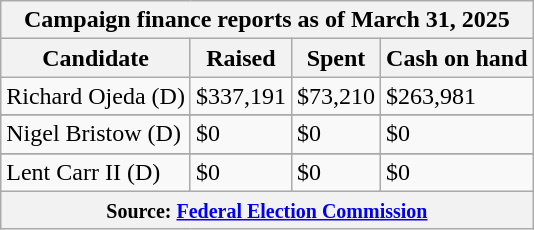<table class="wikitable sortable">
<tr>
<th colspan=4>Campaign finance reports as of March 31, 2025</th>
</tr>
<tr style="text-align:center;">
<th>Candidate</th>
<th>Raised</th>
<th>Spent</th>
<th>Cash on hand</th>
</tr>
<tr>
<td>Richard Ojeda (D)</td>
<td>$337,191</td>
<td>$73,210</td>
<td>$263,981</td>
</tr>
<tr>
</tr>
<tr>
<td>Nigel Bristow (D)</td>
<td>$0</td>
<td>$0</td>
<td>$0</td>
</tr>
<tr>
</tr>
<tr>
<td>Lent Carr II (D)</td>
<td>$0</td>
<td>$0</td>
<td>$0</td>
</tr>
<tr>
<th colspan="4"><small>Source: <a href='#'>Federal Election Commission</a></small></th>
</tr>
</table>
